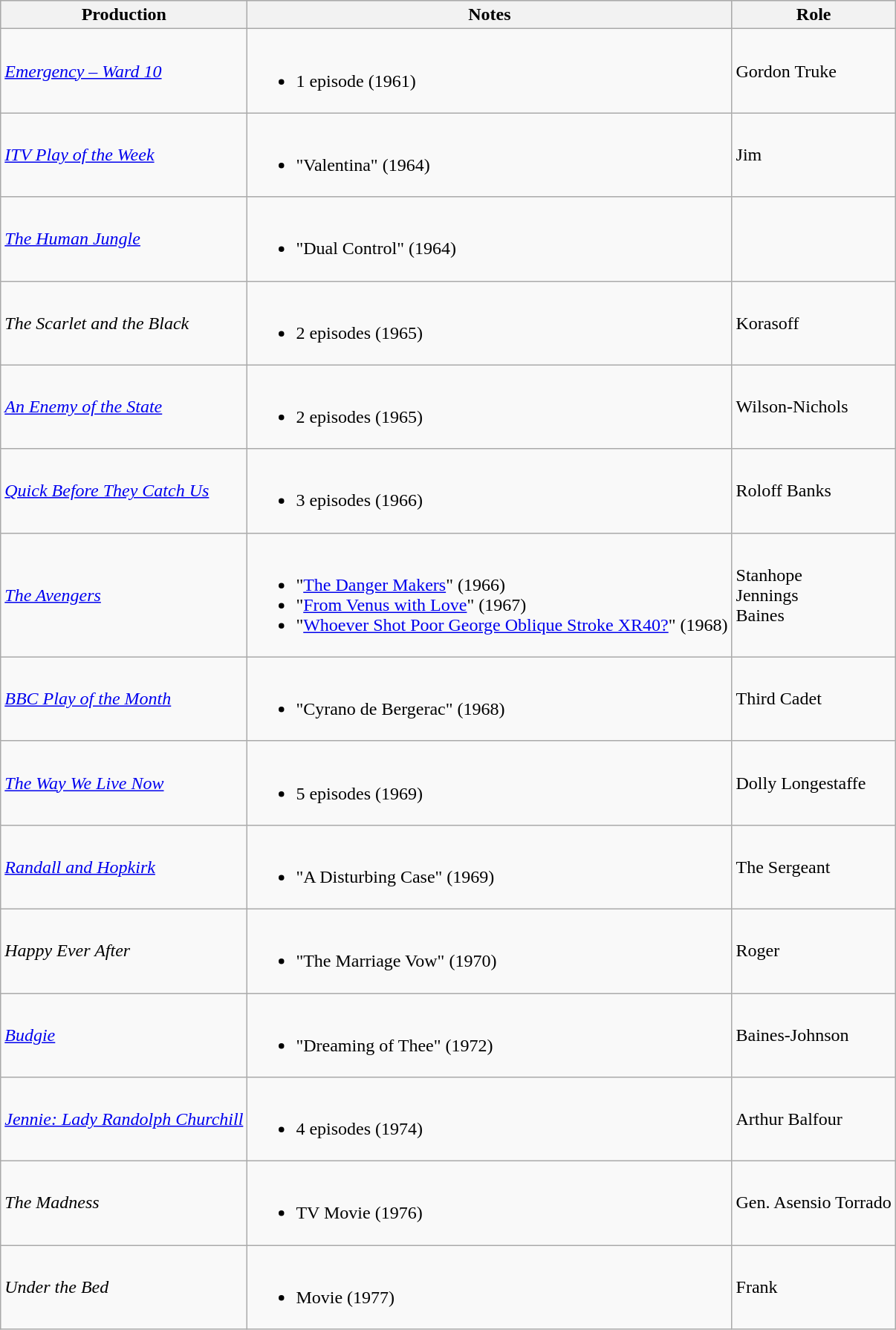<table class="wikitable">
<tr style="background:#ccc; text-align:center;">
<th>Production</th>
<th>Notes</th>
<th>Role</th>
</tr>
<tr>
<td><em><a href='#'>Emergency – Ward 10</a></em></td>
<td><br><ul><li>1 episode (1961)</li></ul></td>
<td>Gordon Truke</td>
</tr>
<tr>
<td><em><a href='#'>ITV Play of the Week</a></em></td>
<td><br><ul><li>"Valentina" (1964)</li></ul></td>
<td>Jim</td>
</tr>
<tr>
<td><em><a href='#'>The Human Jungle</a></em></td>
<td><br><ul><li>"Dual Control" (1964)</li></ul></td>
<td></td>
</tr>
<tr>
<td><em>The Scarlet and the Black</em></td>
<td><br><ul><li>2 episodes (1965)</li></ul></td>
<td>Korasoff</td>
</tr>
<tr>
<td><em><a href='#'>An Enemy of the State</a></em></td>
<td><br><ul><li>2 episodes (1965)</li></ul></td>
<td>Wilson-Nichols</td>
</tr>
<tr>
<td><em><a href='#'>Quick Before They Catch Us</a></em></td>
<td><br><ul><li>3 episodes (1966)</li></ul></td>
<td>Roloff Banks</td>
</tr>
<tr>
<td><em><a href='#'>The Avengers</a></em></td>
<td><br><ul><li>"<a href='#'>The Danger Makers</a>" (1966)</li><li>"<a href='#'>From Venus with Love</a>" (1967)</li><li>"<a href='#'>Whoever Shot Poor George Oblique Stroke XR40?</a>" (1968)</li></ul></td>
<td>Stanhope<br>Jennings<br>Baines</td>
</tr>
<tr>
<td><em><a href='#'>BBC Play of the Month</a></em></td>
<td><br><ul><li>"Cyrano de Bergerac" (1968)</li></ul></td>
<td>Third Cadet</td>
</tr>
<tr>
<td><em><a href='#'>The Way We Live Now</a></em></td>
<td><br><ul><li>5 episodes (1969)</li></ul></td>
<td>Dolly Longestaffe</td>
</tr>
<tr>
<td><em><a href='#'>Randall and Hopkirk</a></em></td>
<td><br><ul><li>"A Disturbing Case" (1969)</li></ul></td>
<td>The Sergeant</td>
</tr>
<tr>
<td><em>Happy Ever After</em></td>
<td><br><ul><li>"The Marriage Vow" (1970)</li></ul></td>
<td>Roger</td>
</tr>
<tr>
<td><em><a href='#'>Budgie</a></em></td>
<td><br><ul><li>"Dreaming of Thee" (1972)</li></ul></td>
<td>Baines-Johnson</td>
</tr>
<tr>
<td><em><a href='#'>Jennie: Lady Randolph Churchill</a></em></td>
<td><br><ul><li>4 episodes (1974)</li></ul></td>
<td>Arthur Balfour</td>
</tr>
<tr>
<td><em>The Madness</em></td>
<td><br><ul><li>TV Movie (1976)</li></ul></td>
<td>Gen. Asensio Torrado</td>
</tr>
<tr>
<td><em>Under the Bed</em></td>
<td><br><ul><li>Movie (1977)</li></ul></td>
<td>Frank</td>
</tr>
</table>
